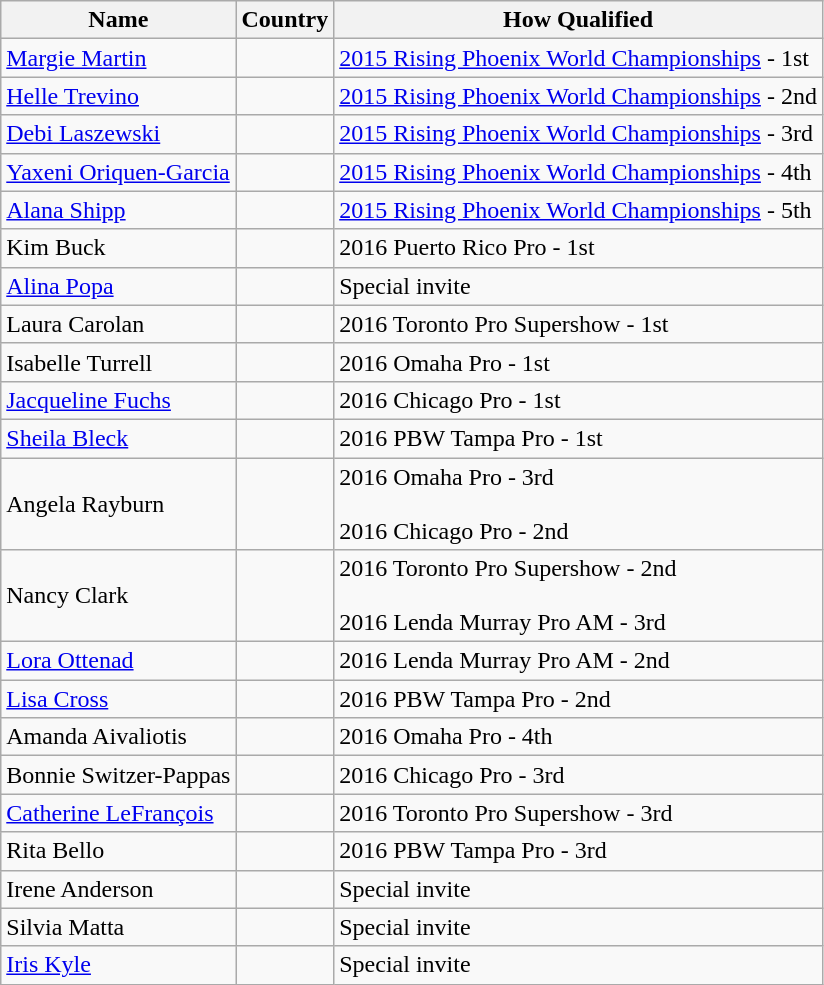<table class="wikitable">
<tr>
<th>Name</th>
<th>Country</th>
<th>How Qualified</th>
</tr>
<tr>
<td><a href='#'>Margie Martin</a></td>
<td></td>
<td><a href='#'>2015 Rising Phoenix World Championships</a> - 1st</td>
</tr>
<tr>
<td><a href='#'>Helle Trevino</a></td>
<td></td>
<td><a href='#'>2015 Rising Phoenix World Championships</a> - 2nd</td>
</tr>
<tr>
<td><a href='#'>Debi Laszewski</a></td>
<td></td>
<td><a href='#'>2015 Rising Phoenix World Championships</a> - 3rd</td>
</tr>
<tr>
<td><a href='#'>Yaxeni Oriquen-Garcia</a></td>
<td></td>
<td><a href='#'>2015 Rising Phoenix World Championships</a> - 4th</td>
</tr>
<tr>
<td><a href='#'>Alana Shipp</a></td>
<td></td>
<td><a href='#'>2015 Rising Phoenix World Championships</a> - 5th</td>
</tr>
<tr>
<td>Kim Buck</td>
<td></td>
<td>2016 Puerto Rico Pro - 1st</td>
</tr>
<tr>
<td><a href='#'>Alina Popa</a></td>
<td></td>
<td>Special invite</td>
</tr>
<tr>
<td>Laura Carolan</td>
<td></td>
<td>2016 Toronto Pro Supershow - 1st</td>
</tr>
<tr>
<td>Isabelle Turrell</td>
<td></td>
<td>2016 Omaha Pro - 1st</td>
</tr>
<tr>
<td><a href='#'>Jacqueline Fuchs</a></td>
<td></td>
<td>2016 Chicago Pro - 1st</td>
</tr>
<tr>
<td><a href='#'>Sheila Bleck</a></td>
<td></td>
<td>2016 PBW Tampa Pro - 1st</td>
</tr>
<tr>
<td>Angela Rayburn</td>
<td></td>
<td>2016 Omaha Pro - 3rd<br><br>2016 Chicago Pro - 2nd</td>
</tr>
<tr>
<td>Nancy Clark</td>
<td></td>
<td>2016 Toronto Pro Supershow - 2nd<br><br>2016 Lenda Murray Pro AM - 3rd</td>
</tr>
<tr>
<td><a href='#'>Lora Ottenad</a></td>
<td></td>
<td>2016 Lenda Murray Pro AM - 2nd</td>
</tr>
<tr>
<td><a href='#'>Lisa Cross</a></td>
<td></td>
<td>2016 PBW Tampa Pro - 2nd</td>
</tr>
<tr>
<td>Amanda Aivaliotis</td>
<td></td>
<td>2016 Omaha Pro - 4th</td>
</tr>
<tr>
<td>Bonnie Switzer-Pappas</td>
<td></td>
<td>2016 Chicago Pro - 3rd</td>
</tr>
<tr>
<td><a href='#'>Catherine LeFrançois</a></td>
<td></td>
<td>2016 Toronto Pro Supershow - 3rd</td>
</tr>
<tr>
<td>Rita Bello</td>
<td></td>
<td>2016 PBW Tampa Pro - 3rd</td>
</tr>
<tr>
<td>Irene Anderson</td>
<td></td>
<td>Special invite</td>
</tr>
<tr>
<td>Silvia Matta</td>
<td></td>
<td>Special invite</td>
</tr>
<tr>
<td><a href='#'>Iris Kyle</a></td>
<td></td>
<td>Special invite</td>
</tr>
</table>
